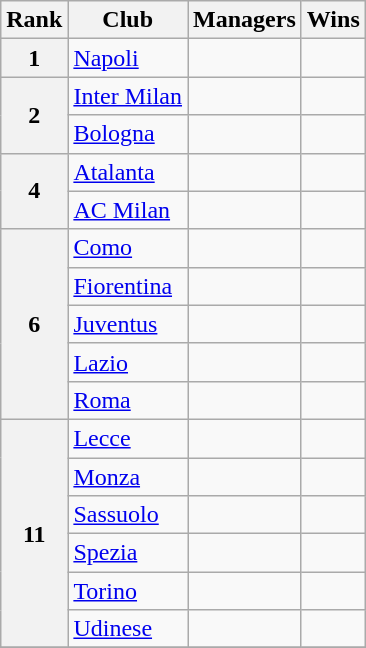<table class="wikitable sortable" style="border-collapse:collapse">
<tr>
<th>Rank</th>
<th>Club</th>
<th>Managers</th>
<th>Wins</th>
</tr>
<tr>
<th>1</th>
<td><a href='#'>Napoli</a></td>
<td align="center"></td>
<td align="center"></td>
</tr>
<tr>
<th rowspan="2">2</th>
<td><a href='#'>Inter Milan</a></td>
<td align="center"></td>
<td align="center"></td>
</tr>
<tr>
<td><a href='#'>Bologna</a></td>
<td align="center"></td>
<td align="center"></td>
</tr>
<tr>
<th rowspan="2">4</th>
<td><a href='#'>Atalanta</a></td>
<td align="center"></td>
<td align="center"></td>
</tr>
<tr>
<td><a href='#'>AC Milan</a></td>
<td align="center"></td>
<td align="center"></td>
</tr>
<tr>
<th rowspan="5">6</th>
<td><a href='#'>Como</a></td>
<td align="center"></td>
<td align="center"></td>
</tr>
<tr>
<td><a href='#'>Fiorentina</a></td>
<td align="center"></td>
<td align="center"></td>
</tr>
<tr>
<td><a href='#'>Juventus</a></td>
<td align="center"></td>
<td align="center"></td>
</tr>
<tr>
<td><a href='#'>Lazio</a></td>
<td align="center"></td>
<td align="center"></td>
</tr>
<tr>
<td><a href='#'>Roma</a></td>
<td align="center"></td>
<td align="center"></td>
</tr>
<tr>
<th rowspan="6">11</th>
<td><a href='#'>Lecce</a></td>
<td align="center"></td>
<td align="center"></td>
</tr>
<tr>
<td><a href='#'>Monza</a></td>
<td align="center"></td>
<td align="center"></td>
</tr>
<tr>
<td><a href='#'>Sassuolo</a></td>
<td align="center"></td>
<td align="center"></td>
</tr>
<tr>
<td><a href='#'>Spezia</a></td>
<td align="center"></td>
<td align="center"></td>
</tr>
<tr>
<td><a href='#'>Torino</a></td>
<td align="center"></td>
<td align="center"></td>
</tr>
<tr>
<td><a href='#'>Udinese</a></td>
<td align="center"></td>
<td align="center"></td>
</tr>
<tr>
</tr>
</table>
